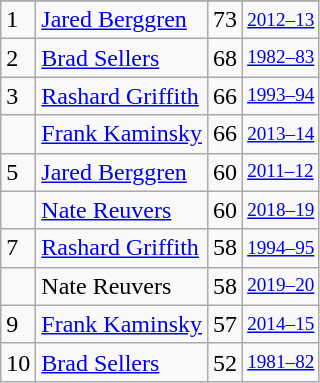<table class="wikitable">
<tr>
</tr>
<tr>
<td>1</td>
<td><a href='#'>Jared Berggren</a></td>
<td>73</td>
<td style="font-size:80%;"><a href='#'>2012–13</a></td>
</tr>
<tr>
<td>2</td>
<td><a href='#'>Brad Sellers</a></td>
<td>68</td>
<td style="font-size:80%;"><a href='#'>1982–83</a></td>
</tr>
<tr>
<td>3</td>
<td><a href='#'>Rashard Griffith</a></td>
<td>66</td>
<td style="font-size:80%;"><a href='#'>1993–94</a></td>
</tr>
<tr>
<td></td>
<td><a href='#'>Frank Kaminsky</a></td>
<td>66</td>
<td style="font-size:80%;"><a href='#'>2013–14</a></td>
</tr>
<tr>
<td>5</td>
<td><a href='#'>Jared Berggren</a></td>
<td>60</td>
<td style="font-size:80%;"><a href='#'>2011–12</a></td>
</tr>
<tr>
<td></td>
<td><a href='#'>Nate Reuvers</a></td>
<td>60</td>
<td style="font-size:80%;"><a href='#'>2018–19</a></td>
</tr>
<tr>
<td>7</td>
<td><a href='#'>Rashard Griffith</a></td>
<td>58</td>
<td style="font-size:80%;"><a href='#'>1994–95</a></td>
</tr>
<tr>
<td></td>
<td>Nate Reuvers</td>
<td>58</td>
<td style="font-size:80%;"><a href='#'>2019–20</a></td>
</tr>
<tr>
<td>9</td>
<td><a href='#'>Frank Kaminsky</a></td>
<td>57</td>
<td style="font-size:80%;"><a href='#'>2014–15</a></td>
</tr>
<tr>
<td>10</td>
<td><a href='#'>Brad Sellers</a></td>
<td>52</td>
<td style="font-size:80%;"><a href='#'>1981–82</a></td>
</tr>
</table>
